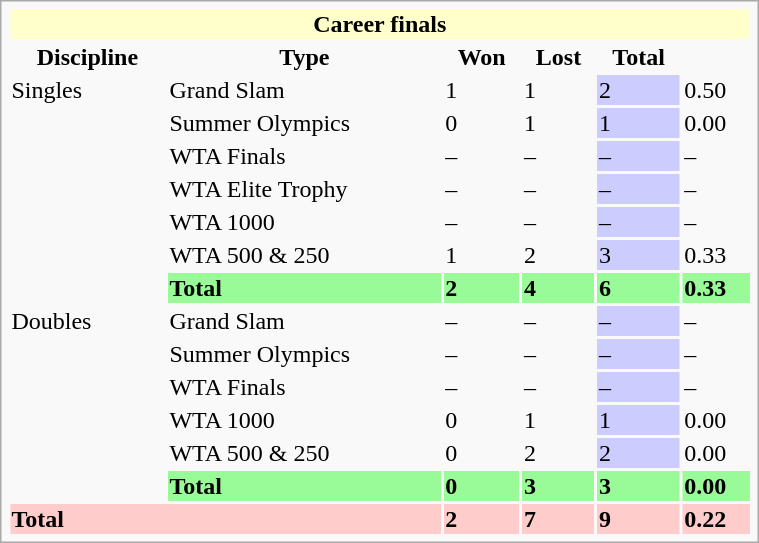<table class="infobox vcard vevent nowrap" width=40%>
<tr style=background:#ffffcc>
<th colspan=6>Career finals</th>
</tr>
<tr>
<th>Discipline</th>
<th>Type</th>
<th>Won</th>
<th>Lost</th>
<th>Total</th>
<th></th>
</tr>
<tr>
<td rowspan=7>Singles</td>
<td>Grand Slam</td>
<td>1</td>
<td>1</td>
<td bgcolor="CCCCFF">2</td>
<td>0.50</td>
</tr>
<tr>
<td>Summer Olympics</td>
<td>0</td>
<td>1</td>
<td style=background:#CCF>1</td>
<td>0.00</td>
</tr>
<tr>
<td>WTA Finals</td>
<td>–</td>
<td>–</td>
<td bgcolor="CCCCFF">–</td>
<td>–</td>
</tr>
<tr>
<td>WTA Elite Trophy</td>
<td>–</td>
<td>–</td>
<td bgcolor=CCCCFF>–</td>
<td>–</td>
</tr>
<tr>
<td>WTA 1000</td>
<td>–</td>
<td>–</td>
<td bgcolor="CCCCFF">–</td>
<td>–</td>
</tr>
<tr>
<td>WTA 500 & 250</td>
<td>1</td>
<td>2</td>
<td bgcolor=CCCCFF>3</td>
<td>0.33</td>
</tr>
<tr style=background:#98FB98;font-weight:bold>
<td>Total</td>
<td>2</td>
<td>4</td>
<td>6</td>
<td>0.33</td>
</tr>
<tr>
<td rowspan=6>Doubles</td>
<td>Grand Slam</td>
<td>–</td>
<td>–</td>
<td bgcolor=CCCCFF>–</td>
<td>–</td>
</tr>
<tr>
<td>Summer Olympics</td>
<td>–</td>
<td>–</td>
<td bgcolor=CCCCFF>–</td>
<td>–</td>
</tr>
<tr>
<td>WTA Finals</td>
<td>–</td>
<td>–</td>
<td bgcolor=CCCCFF>–</td>
<td>–</td>
</tr>
<tr>
<td>WTA 1000</td>
<td>0</td>
<td>1</td>
<td bgcolor=CCCCFF>1</td>
<td>0.00</td>
</tr>
<tr>
<td>WTA 500 & 250</td>
<td>0</td>
<td>2</td>
<td bgcolor="CCCCFF">2</td>
<td>0.00</td>
</tr>
<tr style=background:#98FB98;font-weight:bold>
<td>Total</td>
<td>0</td>
<td>3</td>
<td>3</td>
<td>0.00</td>
</tr>
<tr style=background:#FCC;font-weight:bold>
<td colspan=2>Total</td>
<td>2</td>
<td>7</td>
<td>9</td>
<td>0.22</td>
</tr>
</table>
